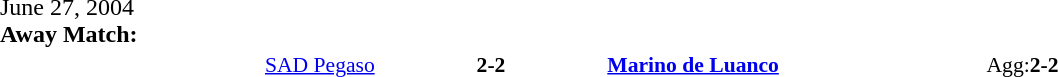<table width=100% cellspacing=1>
<tr>
<th width=20%></th>
<th width=12%></th>
<th width=20%></th>
<th></th>
</tr>
<tr>
<td>June 27, 2004<br><strong>Away Match:</strong></td>
</tr>
<tr style=font-size:90%>
<td align=right><a href='#'>SAD Pegaso</a></td>
<td align=center><strong>2-2</strong></td>
<td><strong><a href='#'>Marino de Luanco</a></strong></td>
<td>Agg:<strong>2-2</strong></td>
</tr>
</table>
